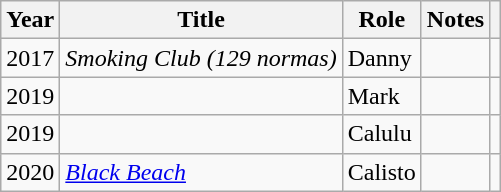<table class="wikitable sortable">
<tr>
<th>Year</th>
<th>Title</th>
<th>Role</th>
<th class="unsortable">Notes</th>
<th class="unsortable"></th>
</tr>
<tr>
<td>2017</td>
<td><em>Smoking Club (129 normas)</em></td>
<td>Danny</td>
<td></td>
<td align = "center"></td>
</tr>
<tr>
<td>2019</td>
<td><em></em></td>
<td>Mark</td>
<td></td>
<td align = "center"></td>
</tr>
<tr>
<td>2019</td>
<td><em></em></td>
<td>Calulu</td>
<td></td>
<td align = "center"></td>
</tr>
<tr>
<td>2020</td>
<td><em><a href='#'>Black Beach</a></em></td>
<td>Calisto</td>
<td></td>
<td align = "center"></td>
</tr>
</table>
